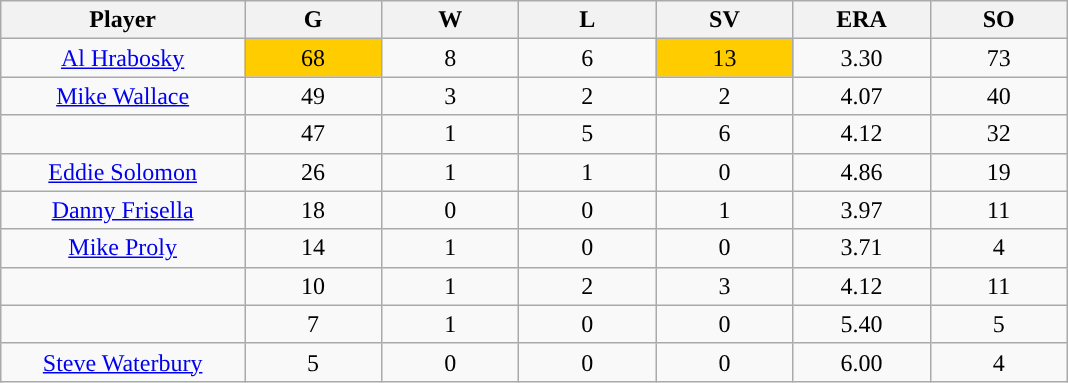<table class="wikitable sortable">
<tr>
<th bgcolor="#DDDDFF" width="16%">Player</th>
<th bgcolor="#DDDDFF" width="9%">G</th>
<th bgcolor="#DDDDFF" width="9%">W</th>
<th bgcolor="#DDDDFF" width="9%">L</th>
<th bgcolor="#DDDDFF" width="9%">SV</th>
<th bgcolor="#DDDDFF" width="9%">ERA</th>
<th bgcolor="#DDDDFF" width="9%">SO</th>
</tr>
<tr align="center">
<td><a href='#'>Al Hrabosky</a></td>
<td style="background:#fc0;">68</td>
<td>8</td>
<td>6</td>
<td style="background:#fc0;">13</td>
<td>3.30</td>
<td>73</td>
</tr>
<tr align=center>
<td><a href='#'>Mike Wallace</a></td>
<td>49</td>
<td>3</td>
<td>2</td>
<td>2</td>
<td>4.07</td>
<td>40</td>
</tr>
<tr align=center>
<td></td>
<td>47</td>
<td>1</td>
<td>5</td>
<td>6</td>
<td>4.12</td>
<td>32</td>
</tr>
<tr align="center">
<td><a href='#'>Eddie Solomon</a></td>
<td>26</td>
<td>1</td>
<td>1</td>
<td>0</td>
<td>4.86</td>
<td>19</td>
</tr>
<tr align=center>
<td><a href='#'>Danny Frisella</a></td>
<td>18</td>
<td>0</td>
<td>0</td>
<td>1</td>
<td>3.97</td>
<td>11</td>
</tr>
<tr align=center>
<td><a href='#'>Mike Proly</a></td>
<td>14</td>
<td>1</td>
<td>0</td>
<td>0</td>
<td>3.71</td>
<td>4</td>
</tr>
<tr align=center>
<td></td>
<td>10</td>
<td>1</td>
<td>2</td>
<td>3</td>
<td>4.12</td>
<td>11</td>
</tr>
<tr align="center">
<td></td>
<td>7</td>
<td>1</td>
<td>0</td>
<td>0</td>
<td>5.40</td>
<td>5</td>
</tr>
<tr align="center">
<td><a href='#'>Steve Waterbury</a></td>
<td>5</td>
<td>0</td>
<td>0</td>
<td>0</td>
<td>6.00</td>
<td>4</td>
</tr>
</table>
